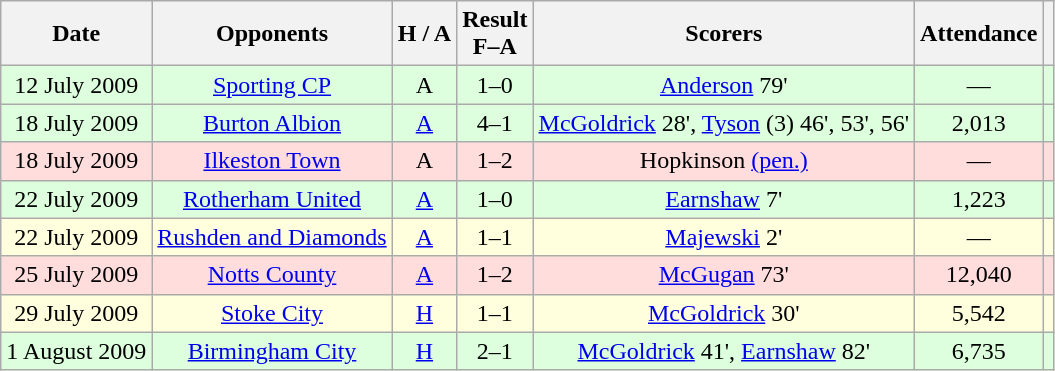<table class="wikitable" style="text-align:center">
<tr style="background:#f0f6ff;">
<th>Date</th>
<th>Opponents</th>
<th>H / A</th>
<th>Result<br>F–A</th>
<th>Scorers</th>
<th>Attendance</th>
<th></th>
</tr>
<tr bgcolor="#ddffdd">
<td>12 July 2009</td>
<td> <a href='#'>Sporting CP</a></td>
<td>A</td>
<td>1–0</td>
<td><a href='#'>Anderson</a> 79'</td>
<td>—</td>
<td></td>
</tr>
<tr bgcolor="#ddffdd">
<td>18 July 2009</td>
<td><a href='#'>Burton Albion</a></td>
<td><a href='#'>A</a></td>
<td>4–1</td>
<td><a href='#'>McGoldrick</a> 28', <a href='#'>Tyson</a> (3) 46', 53', 56'</td>
<td>2,013</td>
<td></td>
</tr>
<tr bgcolor="#ffdddd">
<td>18 July 2009</td>
<td><a href='#'>Ilkeston Town</a></td>
<td>A</td>
<td>1–2</td>
<td>Hopkinson <a href='#'>(pen.)</a></td>
<td>—</td>
<td></td>
</tr>
<tr bgcolor="#ddffdd">
<td>22 July 2009</td>
<td><a href='#'>Rotherham United</a></td>
<td><a href='#'>A</a></td>
<td>1–0</td>
<td><a href='#'>Earnshaw</a> 7'</td>
<td>1,223</td>
<td></td>
</tr>
<tr bgcolor="#ffffdd">
<td>22 July 2009</td>
<td><a href='#'>Rushden and Diamonds</a></td>
<td><a href='#'>A</a></td>
<td>1–1</td>
<td><a href='#'>Majewski</a> 2'</td>
<td>—</td>
<td></td>
</tr>
<tr bgcolor="#ffdddd">
<td>25 July 2009</td>
<td><a href='#'>Notts County</a></td>
<td><a href='#'>A</a></td>
<td>1–2</td>
<td><a href='#'>McGugan</a> 73'</td>
<td>12,040</td>
<td></td>
</tr>
<tr bgcolor="#ffffdd">
<td>29 July 2009</td>
<td><a href='#'>Stoke City</a></td>
<td><a href='#'>H</a></td>
<td>1–1</td>
<td><a href='#'>McGoldrick</a> 30'</td>
<td>5,542</td>
<td></td>
</tr>
<tr bgcolor="#ddffdd">
<td>1 August 2009</td>
<td><a href='#'>Birmingham City</a></td>
<td><a href='#'>H</a></td>
<td>2–1</td>
<td><a href='#'>McGoldrick</a> 41', <a href='#'>Earnshaw</a> 82'</td>
<td>6,735</td>
<td></td>
</tr>
</table>
